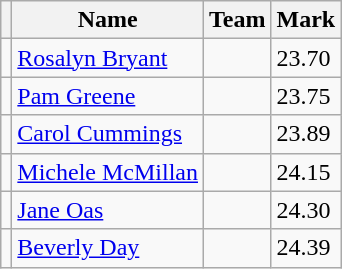<table class=wikitable>
<tr>
<th></th>
<th>Name</th>
<th>Team</th>
<th>Mark</th>
</tr>
<tr>
<td></td>
<td><a href='#'>Rosalyn Bryant</a></td>
<td></td>
<td>23.70</td>
</tr>
<tr>
<td></td>
<td><a href='#'>Pam Greene</a></td>
<td></td>
<td>23.75</td>
</tr>
<tr>
<td></td>
<td><a href='#'>Carol Cummings</a></td>
<td></td>
<td>23.89</td>
</tr>
<tr>
<td></td>
<td><a href='#'>Michele McMillan</a></td>
<td></td>
<td>24.15</td>
</tr>
<tr>
<td></td>
<td><a href='#'>Jane Oas</a></td>
<td></td>
<td>24.30</td>
</tr>
<tr>
<td></td>
<td><a href='#'>Beverly Day</a></td>
<td></td>
<td>24.39</td>
</tr>
</table>
